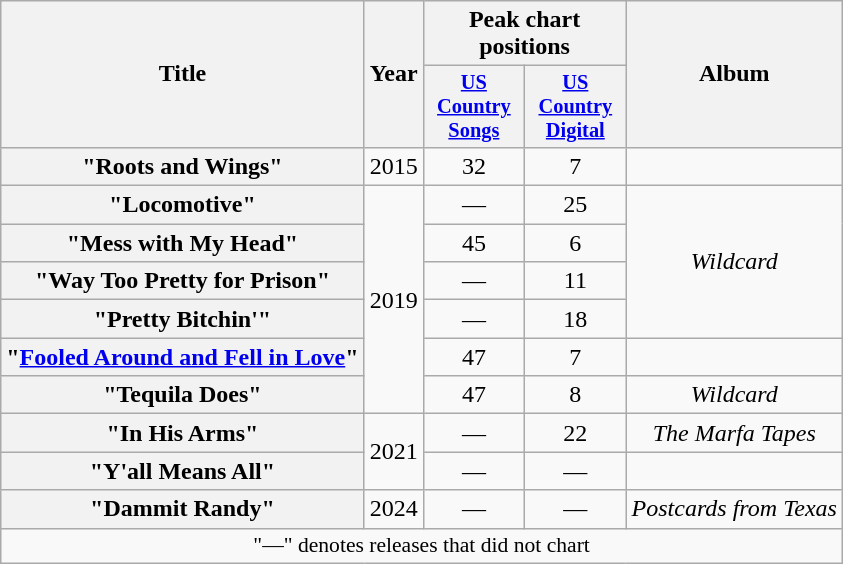<table class="wikitable plainrowheaders" style="text-align:center;">
<tr>
<th rowspan="2" scope="col">Title</th>
<th scope="col" rowspan="2">Year</th>
<th scope="col" colspan="2">Peak chart positions</th>
<th scope="col" rowspan="2">Album</th>
</tr>
<tr>
<th scope="col" style="width:4.5em;font-size:85%;"><a href='#'>US Country Songs</a><br></th>
<th scope="col" style="width:4.5em;font-size:85%;"><a href='#'>US Country Digital</a><br></th>
</tr>
<tr>
<th scope="row">"Roots and Wings"</th>
<td>2015</td>
<td>32</td>
<td>7</td>
<td></td>
</tr>
<tr>
<th scope="row">"Locomotive"</th>
<td rowspan="6">2019</td>
<td>—</td>
<td>25</td>
<td rowspan="4"><em>Wildcard</em></td>
</tr>
<tr>
<th scope="row">"Mess with My Head"</th>
<td>45</td>
<td>6</td>
</tr>
<tr>
<th scope="row">"Way Too Pretty for Prison"<br></th>
<td>—</td>
<td>11</td>
</tr>
<tr>
<th scope="row">"Pretty Bitchin'"</th>
<td>—</td>
<td>18</td>
</tr>
<tr>
<th scope="row">"<a href='#'>Fooled Around and Fell in Love</a>"<br></th>
<td>47</td>
<td>7</td>
<td></td>
</tr>
<tr>
<th scope="row">"Tequila Does"</th>
<td>47</td>
<td>8</td>
<td><em>Wildcard</em></td>
</tr>
<tr>
<th scope="row">"In His Arms"<br></th>
<td rowspan="2">2021</td>
<td>—</td>
<td>22</td>
<td><em>The Marfa Tapes</em></td>
</tr>
<tr>
<th scope="row">"Y'all Means All"</th>
<td>—</td>
<td>—</td>
<td></td>
</tr>
<tr>
<th scope="row">"Dammit Randy"</th>
<td>2024</td>
<td>—</td>
<td>—</td>
<td><em>Postcards from Texas</em></td>
</tr>
<tr>
<td colspan="5" style="font-size:90%">"—" denotes releases that did not chart</td>
</tr>
</table>
